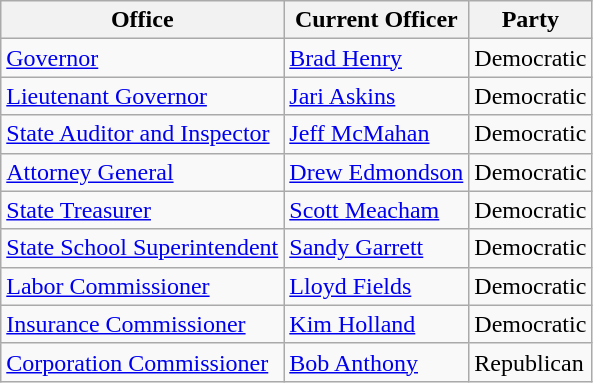<table class=wikitable>
<tr>
<th>Office</th>
<th>Current Officer</th>
<th>Party</th>
</tr>
<tr>
<td><a href='#'>Governor</a></td>
<td><a href='#'>Brad Henry</a></td>
<td>Democratic</td>
</tr>
<tr>
<td><a href='#'>Lieutenant Governor</a></td>
<td><a href='#'>Jari Askins</a></td>
<td>Democratic</td>
</tr>
<tr>
<td><a href='#'>State Auditor and Inspector</a></td>
<td><a href='#'>Jeff McMahan</a></td>
<td>Democratic</td>
</tr>
<tr>
<td><a href='#'>Attorney General</a></td>
<td><a href='#'>Drew Edmondson</a></td>
<td>Democratic</td>
</tr>
<tr>
<td><a href='#'>State Treasurer</a></td>
<td><a href='#'>Scott Meacham</a></td>
<td>Democratic</td>
</tr>
<tr>
<td><a href='#'>State School Superintendent</a></td>
<td><a href='#'>Sandy Garrett</a></td>
<td>Democratic</td>
</tr>
<tr>
<td><a href='#'>Labor Commissioner</a></td>
<td><a href='#'>Lloyd Fields</a></td>
<td>Democratic</td>
</tr>
<tr>
<td><a href='#'>Insurance Commissioner</a></td>
<td><a href='#'>Kim Holland</a></td>
<td>Democratic</td>
</tr>
<tr>
<td><a href='#'>Corporation Commissioner</a></td>
<td><a href='#'>Bob Anthony</a></td>
<td>Republican</td>
</tr>
</table>
